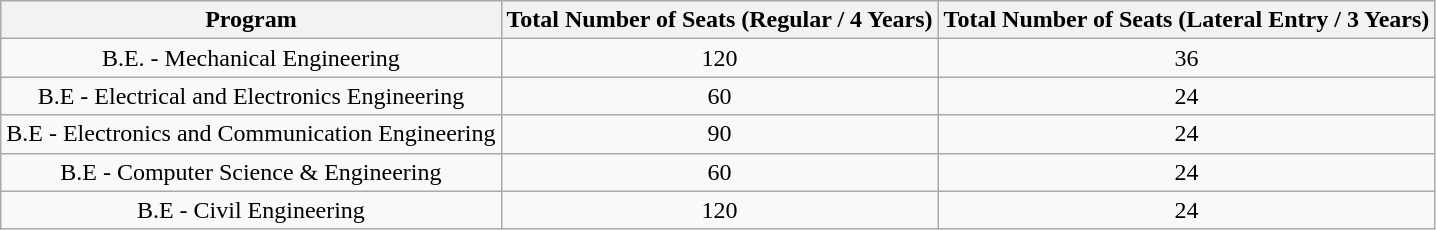<table class="wikitable" style="text-align:center;">
<tr>
<th>Program</th>
<th>Total Number of Seats (Regular / 4 Years)</th>
<th>Total Number of Seats (Lateral Entry / 3 Years)</th>
</tr>
<tr>
<td>B.E. - Mechanical Engineering</td>
<td>120</td>
<td>36</td>
</tr>
<tr>
<td>B.E - Electrical and Electronics Engineering</td>
<td>60</td>
<td>24</td>
</tr>
<tr>
<td>B.E - Electronics and Communication Engineering</td>
<td>90</td>
<td>24</td>
</tr>
<tr>
<td>B.E - Computer Science & Engineering</td>
<td>60</td>
<td>24</td>
</tr>
<tr>
<td>B.E - Civil Engineering</td>
<td>120</td>
<td>24</td>
</tr>
</table>
